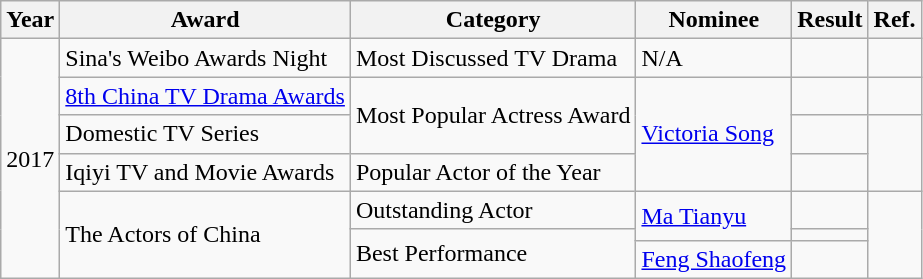<table class="wikitable">
<tr>
<th>Year</th>
<th>Award</th>
<th>Category</th>
<th>Nominee</th>
<th>Result</th>
<th>Ref.</th>
</tr>
<tr>
<td rowspan="7">2017</td>
<td>Sina's Weibo Awards Night</td>
<td>Most Discussed TV Drama</td>
<td>N/A</td>
<td></td>
<td></td>
</tr>
<tr>
<td><a href='#'>8th China TV Drama Awards</a></td>
<td rowspan="2">Most Popular Actress Award</td>
<td rowspan="3"><a href='#'>Victoria Song</a></td>
<td></td>
<td></td>
</tr>
<tr>
<td>Domestic TV Series</td>
<td></td>
<td rowspan="2"></td>
</tr>
<tr>
<td>Iqiyi TV and Movie Awards</td>
<td>Popular Actor of the Year</td>
<td></td>
</tr>
<tr>
<td rowspan="3">The Actors of China</td>
<td>Outstanding Actor</td>
<td rowspan="2"><a href='#'>Ma Tianyu</a></td>
<td></td>
<td rowspan="3"></td>
</tr>
<tr>
<td rowspan="2">Best Performance</td>
<td></td>
</tr>
<tr>
<td><a href='#'>Feng Shaofeng</a></td>
<td></td>
</tr>
</table>
